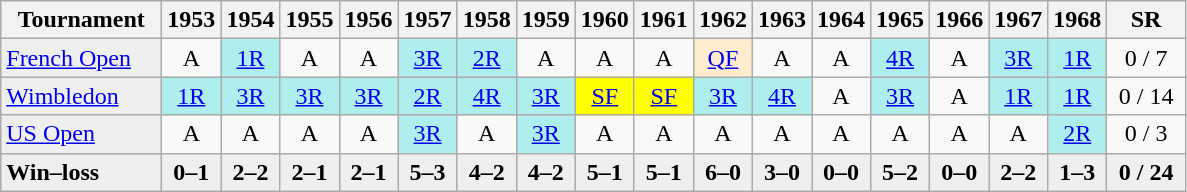<table class=wikitable style=text-align:center>
<tr>
<th style="width:100px;">Tournament</th>
<th>1953</th>
<th>1954</th>
<th>1955</th>
<th>1956</th>
<th>1957</th>
<th>1958</th>
<th>1959</th>
<th>1960</th>
<th>1961</th>
<th>1962</th>
<th>1963</th>
<th>1964</th>
<th>1965</th>
<th>1966</th>
<th>1967</th>
<th>1968</th>
<th style="width:45px;">SR</th>
</tr>
<tr>
<td align=left bgcolor=#efefef><a href='#'>French Open</a></td>
<td>A</td>
<td bgcolor=afeeee><a href='#'>1R</a></td>
<td>A</td>
<td>A</td>
<td bgcolor=afeeee><a href='#'>3R</a></td>
<td bgcolor=afeeee><a href='#'>2R</a></td>
<td>A</td>
<td>A</td>
<td>A</td>
<td bgcolor=ffebcd><a href='#'>QF</a></td>
<td>A</td>
<td>A</td>
<td bgcolor=afeeee><a href='#'>4R</a></td>
<td>A</td>
<td bgcolor=afeeee><a href='#'>3R</a></td>
<td bgcolor=afeeee><a href='#'>1R</a></td>
<td>0 / 7</td>
</tr>
<tr>
<td align=left bgcolor=#efefef><a href='#'>Wimbledon</a></td>
<td bgcolor=afeeee><a href='#'>1R</a></td>
<td bgcolor=afeeee><a href='#'>3R</a></td>
<td bgcolor=afeeee><a href='#'>3R</a></td>
<td bgcolor=afeeee><a href='#'>3R</a></td>
<td bgcolor=afeeee><a href='#'>2R</a></td>
<td bgcolor=afeeee><a href='#'>4R</a></td>
<td bgcolor=afeeee><a href='#'>3R</a></td>
<td bgcolor=yellow><a href='#'>SF</a></td>
<td bgcolor=yellow><a href='#'>SF</a></td>
<td bgcolor=afeeee><a href='#'>3R</a></td>
<td bgcolor=afeeee><a href='#'>4R</a></td>
<td>A</td>
<td bgcolor=afeeee><a href='#'>3R</a></td>
<td>A</td>
<td bgcolor=afeeee><a href='#'>1R</a></td>
<td bgcolor=afeeee><a href='#'>1R</a></td>
<td>0 / 14</td>
</tr>
<tr>
<td align=left bgcolor=#efefef><a href='#'>US Open</a></td>
<td>A</td>
<td>A</td>
<td>A</td>
<td>A</td>
<td bgcolor=afeeee><a href='#'>3R</a></td>
<td>A</td>
<td bgcolor=afeeee><a href='#'>3R</a></td>
<td>A</td>
<td>A</td>
<td>A</td>
<td>A</td>
<td>A</td>
<td>A</td>
<td>A</td>
<td>A</td>
<td bgcolor=afeeee><a href='#'>2R</a></td>
<td>0 / 3</td>
</tr>
<tr style="font-weight:bold; background:#efefef;">
<td style=text-align:left>Win–loss</td>
<td>0–1</td>
<td>2–2</td>
<td>2–1</td>
<td>2–1</td>
<td>5–3</td>
<td>4–2</td>
<td>4–2</td>
<td>5–1</td>
<td>5–1</td>
<td>6–0</td>
<td>3–0</td>
<td>0–0</td>
<td>5–2</td>
<td>0–0</td>
<td>2–2</td>
<td>1–3</td>
<td>0 / 24</td>
</tr>
</table>
